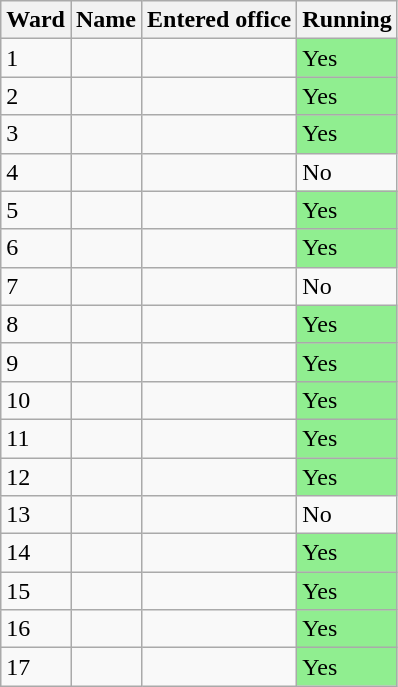<table class="wikitable sortable">
<tr>
<th>Ward</th>
<th>Name</th>
<th>Entered office</th>
<th>Running</th>
</tr>
<tr>
<td>1</td>
<td></td>
<td></td>
<td bgcolor=lightgreen>Yes</td>
</tr>
<tr>
<td>2</td>
<td></td>
<td></td>
<td bgcolor=lightgreen>Yes</td>
</tr>
<tr>
<td>3</td>
<td></td>
<td></td>
<td bgcolor=lightgreen>Yes</td>
</tr>
<tr>
<td>4</td>
<td></td>
<td></td>
<td>No</td>
</tr>
<tr>
<td>5</td>
<td></td>
<td></td>
<td bgcolor=lightgreen>Yes</td>
</tr>
<tr>
<td>6</td>
<td></td>
<td></td>
<td bgcolor=lightgreen>Yes</td>
</tr>
<tr>
<td>7</td>
<td></td>
<td></td>
<td>No</td>
</tr>
<tr>
<td>8</td>
<td></td>
<td></td>
<td bgcolor=lightgreen>Yes</td>
</tr>
<tr>
<td>9</td>
<td></td>
<td></td>
<td bgcolor=lightgreen>Yes</td>
</tr>
<tr>
<td>10</td>
<td></td>
<td></td>
<td bgcolor=lightgreen>Yes</td>
</tr>
<tr>
<td>11</td>
<td></td>
<td></td>
<td bgcolor=lightgreen>Yes</td>
</tr>
<tr>
<td>12</td>
<td></td>
<td></td>
<td bgcolor=lightgreen>Yes</td>
</tr>
<tr>
<td>13</td>
<td></td>
<td></td>
<td>No</td>
</tr>
<tr>
<td>14</td>
<td></td>
<td></td>
<td bgcolor=lightgreen>Yes</td>
</tr>
<tr>
<td>15</td>
<td></td>
<td></td>
<td bgcolor=lightgreen>Yes</td>
</tr>
<tr>
<td>16</td>
<td></td>
<td></td>
<td bgcolor=lightgreen>Yes</td>
</tr>
<tr>
<td>17</td>
<td></td>
<td></td>
<td bgcolor=lightgreen>Yes</td>
</tr>
</table>
